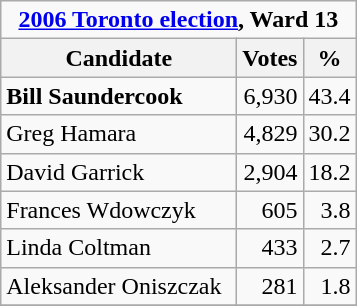<table class="wikitable">
<tr>
<td Colspan="3" align="center"><strong><a href='#'>2006 Toronto election</a>, Ward 13</strong></td>
</tr>
<tr>
<th bgcolor="#DDDDFF" width="150px">Candidate</th>
<th bgcolor="#DDDDFF">Votes</th>
<th bgcolor="#DDDDFF">%</th>
</tr>
<tr>
<td><strong>Bill Saundercook</strong></td>
<td align=right>6,930</td>
<td align=right>43.4</td>
</tr>
<tr>
<td>Greg Hamara</td>
<td align=right>4,829</td>
<td align=right>30.2</td>
</tr>
<tr>
<td>David Garrick</td>
<td align=right>2,904</td>
<td align=right>18.2</td>
</tr>
<tr>
<td>Frances Wdowczyk</td>
<td align=right>605</td>
<td align=right>3.8</td>
</tr>
<tr>
<td>Linda Coltman</td>
<td align=right>433</td>
<td align=right>2.7</td>
</tr>
<tr>
<td>Aleksander Oniszczak</td>
<td align=right>281</td>
<td align=right>1.8</td>
</tr>
<tr>
</tr>
</table>
